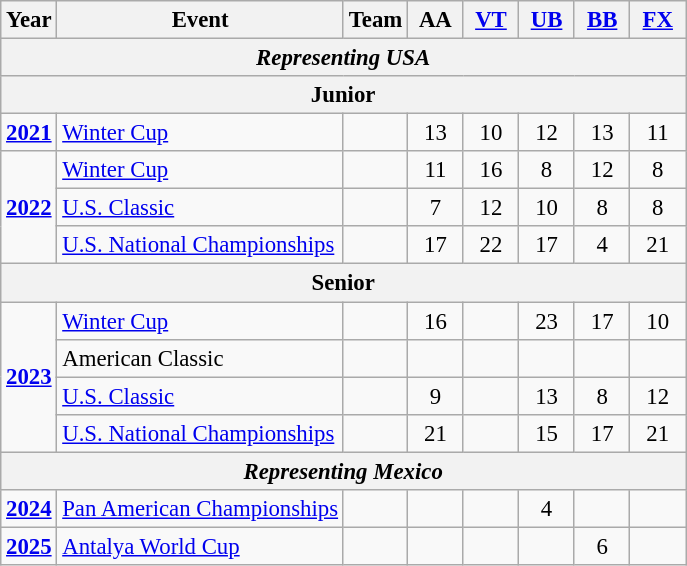<table class="wikitable" style="text-align:center; font-size:95%;">
<tr>
<th align=center>Year</th>
<th align=center>Event</th>
<th style="width:30px;">Team</th>
<th style="width:30px;">AA</th>
<th style="width:30px;"><a href='#'>VT</a></th>
<th style="width:30px;"><a href='#'>UB</a></th>
<th style="width:30px;"><a href='#'>BB</a></th>
<th style="width:30px;"><a href='#'>FX</a></th>
</tr>
<tr>
<th colspan="8"><em>Representing USA </em></th>
</tr>
<tr>
<th colspan="8"><strong>Junior</strong></th>
</tr>
<tr>
<td rowspan="1"><strong><a href='#'>2021</a></strong></td>
<td align=left><a href='#'>Winter Cup</a></td>
<td></td>
<td>13</td>
<td>10</td>
<td>12</td>
<td>13</td>
<td>11</td>
</tr>
<tr>
<td rowspan="3"><strong><a href='#'>2022</a></strong></td>
<td align=left><a href='#'>Winter Cup</a></td>
<td></td>
<td>11</td>
<td>16</td>
<td>8</td>
<td>12</td>
<td>8</td>
</tr>
<tr>
<td align=left><a href='#'>U.S. Classic</a></td>
<td></td>
<td>7</td>
<td>12</td>
<td>10</td>
<td>8</td>
<td>8</td>
</tr>
<tr>
<td align=left><a href='#'>U.S. National Championships</a></td>
<td></td>
<td>17</td>
<td>22</td>
<td>17</td>
<td>4</td>
<td>21</td>
</tr>
<tr>
<th colspan="8"><strong>Senior</strong></th>
</tr>
<tr>
<td rowspan="4"><strong><a href='#'>2023</a></strong></td>
<td align=left><a href='#'>Winter Cup</a></td>
<td></td>
<td>16</td>
<td></td>
<td>23</td>
<td>17</td>
<td>10</td>
</tr>
<tr>
<td align=left>American Classic</td>
<td></td>
<td></td>
<td></td>
<td></td>
<td></td>
<td></td>
</tr>
<tr>
<td align=left><a href='#'>U.S. Classic</a></td>
<td></td>
<td>9</td>
<td></td>
<td>13</td>
<td>8</td>
<td>12</td>
</tr>
<tr>
<td align=left><a href='#'>U.S. National Championships</a></td>
<td></td>
<td>21</td>
<td></td>
<td>15</td>
<td>17</td>
<td>21</td>
</tr>
<tr>
<th colspan="8"><em>Representing Mexico </em></th>
</tr>
<tr>
<td rowspan="1"><strong><a href='#'>2024</a></strong></td>
<td align=left><a href='#'>Pan American Championships</a></td>
<td></td>
<td></td>
<td></td>
<td>4</td>
<td></td>
<td></td>
</tr>
<tr>
<td rowspan="1"><strong><a href='#'>2025</a></strong></td>
<td align=left><a href='#'>Antalya World Cup</a></td>
<td></td>
<td></td>
<td></td>
<td></td>
<td>6</td>
<td></td>
</tr>
</table>
